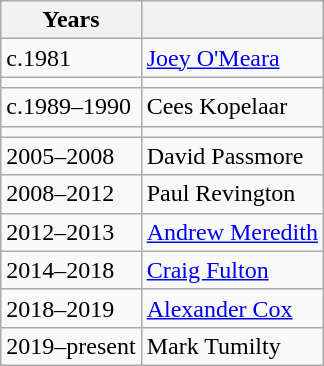<table class="wikitable collapsible">
<tr>
<th>Years</th>
<th></th>
</tr>
<tr>
<td>c.1981</td>
<td> <a href='#'>Joey O'Meara</a></td>
</tr>
<tr>
<td></td>
</tr>
<tr>
<td>c.1989–1990</td>
<td> Cees Kopelaar </td>
</tr>
<tr>
<td></td>
</tr>
<tr>
<td>2005–2008</td>
<td> David Passmore </td>
</tr>
<tr>
<td>2008–2012</td>
<td> Paul Revington </td>
</tr>
<tr>
<td>2012–2013</td>
<td> <a href='#'>Andrew Meredith</a></td>
</tr>
<tr>
<td>2014–2018</td>
<td> <a href='#'>Craig Fulton</a>  </td>
</tr>
<tr>
<td>2018–2019</td>
<td> <a href='#'>Alexander Cox</a></td>
</tr>
<tr>
<td>2019–present</td>
<td> Mark Tumilty</td>
</tr>
</table>
